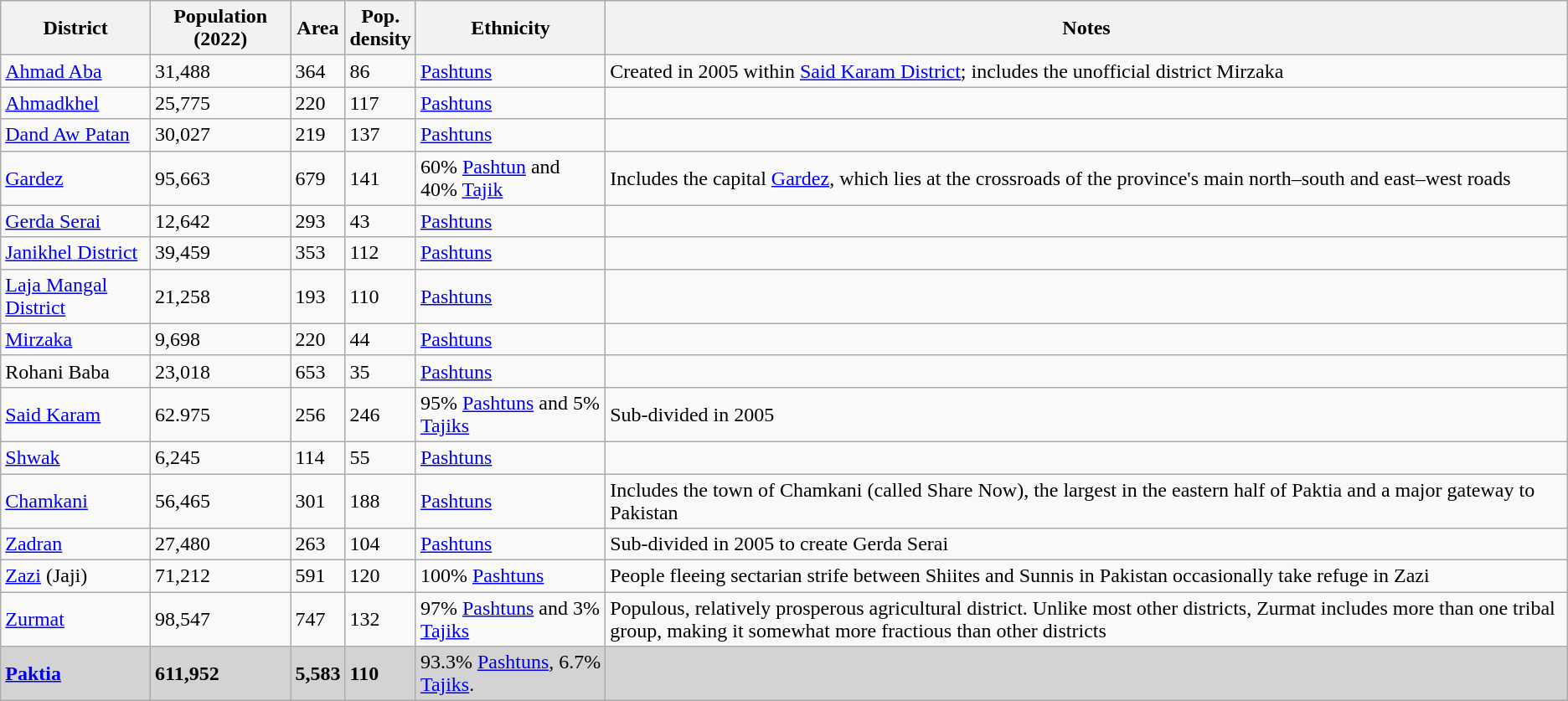<table class="wikitable sortable">
<tr>
<th>District</th>
<th>Population (2022)</th>
<th>Area</th>
<th>Pop.<br>density</th>
<th>Ethnicity</th>
<th>Notes</th>
</tr>
<tr>
<td><a href='#'>Ahmad Aba</a></td>
<td>31,488</td>
<td>364</td>
<td>86</td>
<td><a href='#'>Pashtuns</a></td>
<td>Created in 2005 within <a href='#'>Said Karam District</a>; includes the unofficial district Mirzaka</td>
</tr>
<tr>
<td><a href='#'>Ahmadkhel</a></td>
<td>25,775</td>
<td>220</td>
<td>117</td>
<td><a href='#'>Pashtuns</a></td>
<td></td>
</tr>
<tr>
<td><a href='#'>Dand Aw Patan</a></td>
<td>30,027</td>
<td>219</td>
<td>137</td>
<td><a href='#'>Pashtuns</a></td>
<td></td>
</tr>
<tr>
<td><a href='#'>Gardez</a></td>
<td>95,663</td>
<td>679</td>
<td>141</td>
<td>60% <a href='#'>Pashtun</a> and 40% <a href='#'>Tajik</a></td>
<td>Includes the capital <a href='#'>Gardez</a>, which lies at the crossroads of the province's main north–south and east–west roads</td>
</tr>
<tr>
<td><a href='#'>Gerda Serai</a></td>
<td>12,642</td>
<td>293</td>
<td>43</td>
<td><a href='#'>Pashtuns</a></td>
<td></td>
</tr>
<tr>
<td><a href='#'>Janikhel District</a></td>
<td>39,459</td>
<td>353</td>
<td>112</td>
<td><a href='#'>Pashtuns</a></td>
<td></td>
</tr>
<tr>
<td><a href='#'>Laja Mangal District</a></td>
<td>21,258</td>
<td>193</td>
<td>110</td>
<td><a href='#'>Pashtuns</a></td>
<td></td>
</tr>
<tr>
<td><a href='#'>Mirzaka</a></td>
<td>9,698</td>
<td>220</td>
<td>44</td>
<td><a href='#'>Pashtuns</a></td>
<td></td>
</tr>
<tr>
<td>Rohani Baba</td>
<td>23,018</td>
<td>653</td>
<td>35</td>
<td><a href='#'>Pashtuns</a></td>
<td></td>
</tr>
<tr>
<td><a href='#'>Said Karam</a></td>
<td>62.975</td>
<td>256</td>
<td>246</td>
<td>95% <a href='#'>Pashtuns</a> and 5% <a href='#'>Tajiks</a></td>
<td>Sub-divided in 2005</td>
</tr>
<tr>
<td><a href='#'>Shwak</a></td>
<td>6,245</td>
<td>114</td>
<td>55</td>
<td><a href='#'>Pashtuns</a></td>
<td></td>
</tr>
<tr>
<td><a href='#'>Chamkani</a></td>
<td>56,465</td>
<td>301</td>
<td>188</td>
<td><a href='#'>Pashtuns</a></td>
<td>Includes the town of Chamkani (called Share Now), the largest in the eastern half of Paktia and a major gateway to Pakistan</td>
</tr>
<tr>
<td><a href='#'>Zadran</a></td>
<td>27,480</td>
<td>263</td>
<td>104</td>
<td><a href='#'>Pashtuns</a></td>
<td>Sub-divided in 2005 to create Gerda Serai</td>
</tr>
<tr>
<td><a href='#'>Zazi</a> (Jaji)</td>
<td>71,212</td>
<td>591</td>
<td>120</td>
<td>100% <a href='#'>Pashtuns</a></td>
<td>People fleeing sectarian strife between Shiites and Sunnis in Pakistan occasionally take refuge in Zazi</td>
</tr>
<tr>
<td><a href='#'>Zurmat</a></td>
<td>98,547</td>
<td>747</td>
<td>132</td>
<td>97% <a href='#'>Pashtuns</a> and 3% <a href='#'>Tajiks</a></td>
<td>Populous, relatively prosperous agricultural district. Unlike most other districts, Zurmat includes more than one tribal group, making it somewhat more fractious than other districts</td>
</tr>
<tr bgcolor="#d3d3d3">
<td><strong><a href='#'>Paktia</a></strong></td>
<td><strong>611,952</strong></td>
<td><strong>5,583</strong></td>
<td><strong>110</strong></td>
<td>93.3% <a href='#'>Pashtuns</a>, 6.7% <a href='#'>Tajiks</a>.</td>
<td></td>
</tr>
</table>
